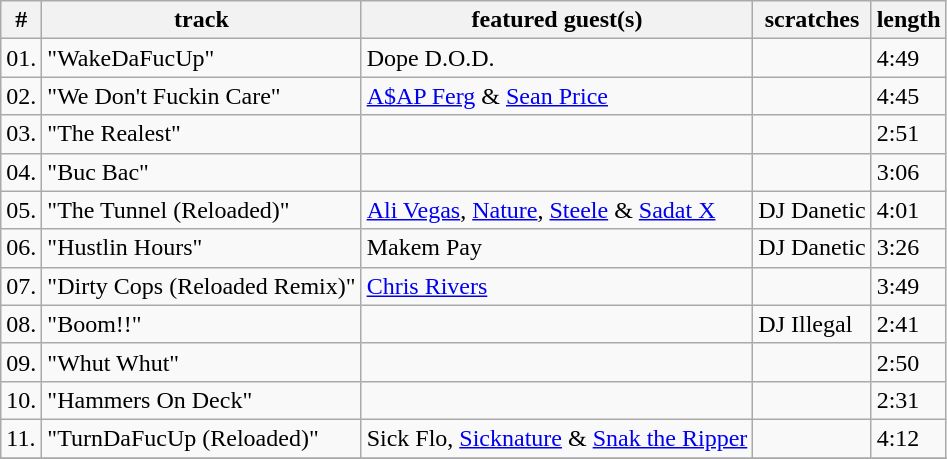<table class="wikitable">
<tr>
<th>#</th>
<th>track</th>
<th>featured guest(s)</th>
<th>scratches</th>
<th>length</th>
</tr>
<tr>
<td>01.</td>
<td>"WakeDaFucUp"</td>
<td>Dope D.O.D.</td>
<td></td>
<td>4:49</td>
</tr>
<tr>
<td>02.</td>
<td>"We Don't Fuckin Care"</td>
<td><a href='#'>A$AP Ferg</a> & <a href='#'>Sean Price</a></td>
<td></td>
<td>4:45</td>
</tr>
<tr>
<td>03.</td>
<td>"The Realest"</td>
<td></td>
<td></td>
<td>2:51</td>
</tr>
<tr>
<td>04.</td>
<td>"Buc Bac"</td>
<td></td>
<td></td>
<td>3:06</td>
</tr>
<tr>
<td>05.</td>
<td>"The Tunnel (Reloaded)"</td>
<td><a href='#'>Ali Vegas</a>, <a href='#'>Nature</a>, <a href='#'>Steele</a> & <a href='#'>Sadat X</a></td>
<td>DJ Danetic</td>
<td>4:01</td>
</tr>
<tr>
<td>06.</td>
<td>"Hustlin Hours"</td>
<td>Makem Pay</td>
<td>DJ Danetic</td>
<td>3:26</td>
</tr>
<tr>
<td>07.</td>
<td>"Dirty Cops (Reloaded Remix)"</td>
<td><a href='#'>Chris Rivers</a></td>
<td></td>
<td>3:49</td>
</tr>
<tr>
<td>08.</td>
<td>"Boom!!"</td>
<td></td>
<td>DJ Illegal</td>
<td>2:41</td>
</tr>
<tr>
<td>09.</td>
<td>"Whut Whut"</td>
<td></td>
<td></td>
<td>2:50</td>
</tr>
<tr>
<td>10.</td>
<td>"Hammers On Deck"</td>
<td></td>
<td></td>
<td>2:31</td>
</tr>
<tr>
<td>11.</td>
<td>"TurnDaFucUp (Reloaded)"</td>
<td>Sick Flo, <a href='#'>Sicknature</a> & <a href='#'>Snak the Ripper</a></td>
<td></td>
<td>4:12</td>
</tr>
<tr>
</tr>
</table>
